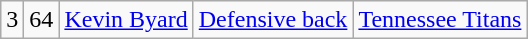<table class="wikitable" style="text-align:center">
<tr>
<td>3</td>
<td>64</td>
<td><a href='#'>Kevin Byard</a></td>
<td><a href='#'>Defensive back</a></td>
<td><a href='#'>Tennessee Titans</a></td>
</tr>
</table>
